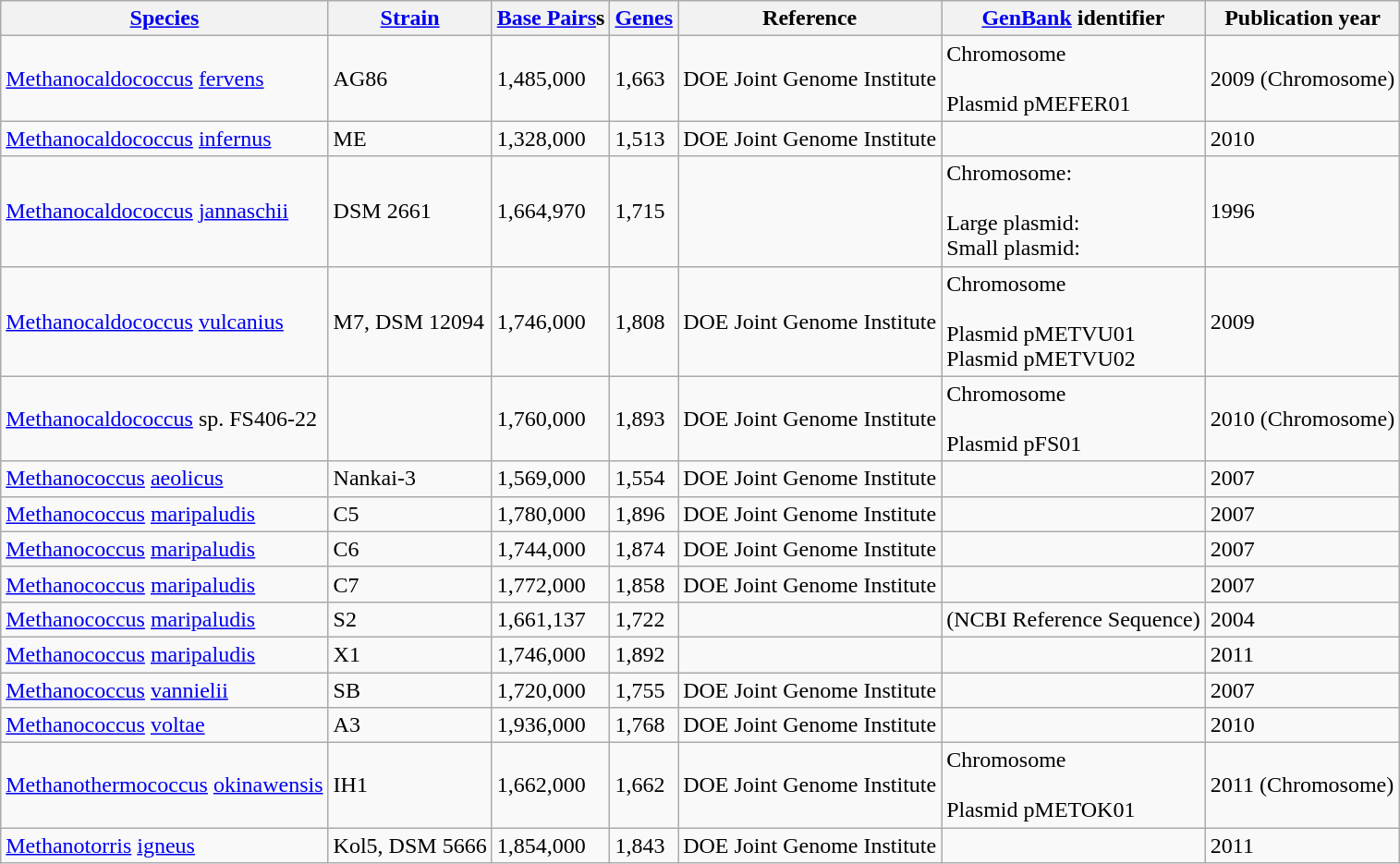<table class="wikitable sortable">
<tr>
<th><a href='#'>Species</a></th>
<th><a href='#'>Strain</a></th>
<th><a href='#'>Base Pairs</a>s</th>
<th><a href='#'>Genes</a></th>
<th>Reference</th>
<th><a href='#'>GenBank</a> identifier</th>
<th>Publication year</th>
</tr>
<tr>
<td><a href='#'>Methanocaldococcus</a> <a href='#'>fervens</a></td>
<td>AG86</td>
<td>1,485,000</td>
<td>1,663</td>
<td>DOE Joint Genome Institute</td>
<td>Chromosome <br><br>Plasmid pMEFER01 </td>
<td>2009 (Chromosome)</td>
</tr>
<tr>
<td><a href='#'>Methanocaldococcus</a> <a href='#'>infernus</a></td>
<td>ME</td>
<td>1,328,000</td>
<td>1,513</td>
<td>DOE Joint Genome Institute</td>
<td></td>
<td>2010</td>
</tr>
<tr>
<td><a href='#'>Methanocaldococcus</a> <a href='#'>jannaschii</a></td>
<td>DSM 2661</td>
<td>1,664,970</td>
<td>1,715</td>
<td></td>
<td>Chromosome: <br><br>Large plasmid: <br>
Small plasmid: </td>
<td>1996</td>
</tr>
<tr>
<td><a href='#'>Methanocaldococcus</a> <a href='#'>vulcanius</a></td>
<td>M7, DSM 12094</td>
<td>1,746,000</td>
<td>1,808</td>
<td>DOE Joint Genome Institute</td>
<td>Chromosome <br><br>Plasmid pMETVU01 <br>
Plasmid pMETVU02 </td>
<td>2009</td>
</tr>
<tr>
<td><a href='#'>Methanocaldococcus</a> sp. FS406-22</td>
<td></td>
<td>1,760,000</td>
<td>1,893</td>
<td>DOE Joint Genome Institute</td>
<td>Chromosome <br><br>Plasmid pFS01 </td>
<td>2010 (Chromosome)</td>
</tr>
<tr>
<td><a href='#'>Methanococcus</a> <a href='#'>aeolicus</a></td>
<td>Nankai-3</td>
<td>1,569,000</td>
<td>1,554</td>
<td>DOE Joint Genome Institute</td>
<td></td>
<td>2007</td>
</tr>
<tr>
<td><a href='#'>Methanococcus</a> <a href='#'>maripaludis</a></td>
<td>C5</td>
<td>1,780,000</td>
<td>1,896</td>
<td>DOE Joint Genome Institute</td>
<td></td>
<td>2007</td>
</tr>
<tr>
<td><a href='#'>Methanococcus</a> <a href='#'>maripaludis</a></td>
<td>C6</td>
<td>1,744,000</td>
<td>1,874</td>
<td>DOE Joint Genome Institute</td>
<td></td>
<td>2007</td>
</tr>
<tr>
<td><a href='#'>Methanococcus</a> <a href='#'>maripaludis</a></td>
<td>C7</td>
<td>1,772,000</td>
<td>1,858</td>
<td>DOE Joint Genome Institute</td>
<td></td>
<td>2007</td>
</tr>
<tr>
<td><a href='#'>Methanococcus</a> <a href='#'>maripaludis</a></td>
<td>S2</td>
<td>1,661,137</td>
<td>1,722</td>
<td></td>
<td> (NCBI Reference Sequence)</td>
<td>2004</td>
</tr>
<tr>
<td><a href='#'>Methanococcus</a> <a href='#'>maripaludis</a></td>
<td>X1</td>
<td>1,746,000</td>
<td>1,892</td>
<td></td>
<td></td>
<td>2011</td>
</tr>
<tr>
<td><a href='#'>Methanococcus</a> <a href='#'>vannielii</a></td>
<td>SB</td>
<td>1,720,000</td>
<td>1,755</td>
<td>DOE Joint Genome Institute</td>
<td></td>
<td>2007</td>
</tr>
<tr>
<td><a href='#'>Methanococcus</a> <a href='#'>voltae</a></td>
<td>A3</td>
<td>1,936,000</td>
<td>1,768</td>
<td>DOE Joint Genome Institute</td>
<td></td>
<td>2010</td>
</tr>
<tr>
<td><a href='#'>Methanothermococcus</a> <a href='#'>okinawensis</a></td>
<td>IH1</td>
<td>1,662,000</td>
<td>1,662</td>
<td>DOE Joint Genome Institute</td>
<td>Chromosome <br><br>Plasmid pMETOK01 </td>
<td>2011 (Chromosome)</td>
</tr>
<tr>
<td><a href='#'>Methanotorris</a> <a href='#'>igneus</a></td>
<td>Kol5, DSM 5666</td>
<td>1,854,000</td>
<td>1,843</td>
<td>DOE Joint Genome Institute</td>
<td></td>
<td>2011</td>
</tr>
</table>
